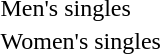<table>
<tr>
<td rowspan=2>Men's singles </td>
<td rowspan=2></td>
<td rowspan=2></td>
<td></td>
</tr>
<tr>
<td></td>
</tr>
<tr>
<td rowspan=2>Women's singles </td>
<td rowspan=2></td>
<td rowspan=2></td>
<td></td>
</tr>
<tr>
<td></td>
</tr>
<tr>
</tr>
</table>
